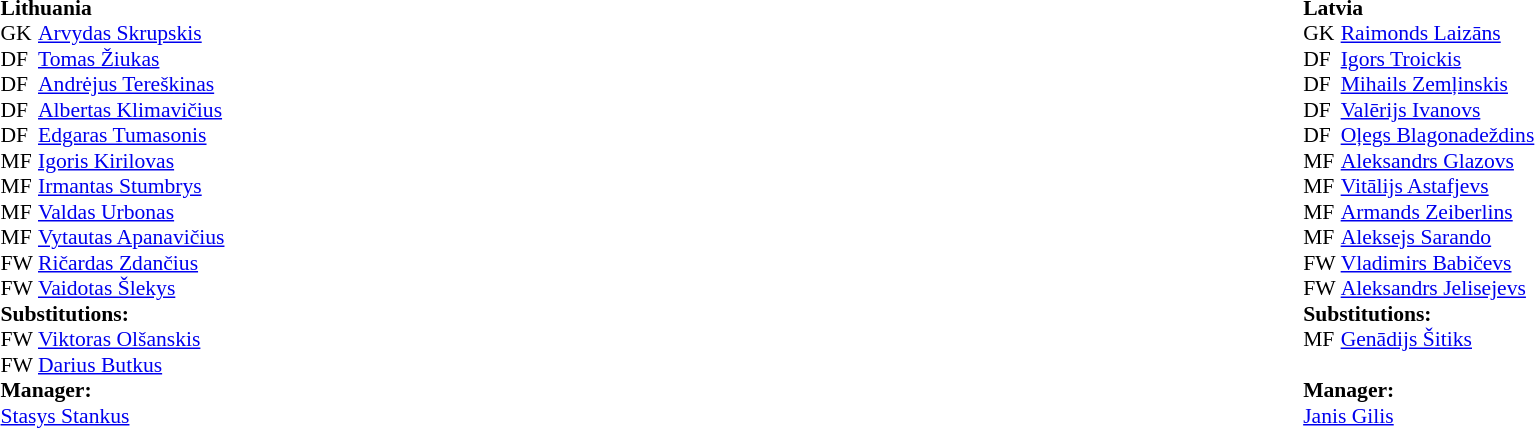<table width="100%">
<tr>
<td valign="top" width="50%"><br><table style="font-size: 90%" cellspacing="0" cellpadding="0">
<tr>
<td colspan="4"><br><strong>Lithuania</strong></td>
</tr>
<tr>
<th width="25"></th>
</tr>
<tr>
<td>GK</td>
<td><a href='#'>Arvydas Skrupskis</a></td>
<td></td>
<td></td>
</tr>
<tr>
<td>DF</td>
<td><a href='#'>Tomas Žiukas</a></td>
<td></td>
<td></td>
</tr>
<tr>
<td>DF</td>
<td><a href='#'>Andrėjus Tereškinas</a></td>
<td></td>
<td></td>
</tr>
<tr>
<td>DF</td>
<td><a href='#'>Albertas Klimavičius</a></td>
<td></td>
<td></td>
</tr>
<tr>
<td>DF</td>
<td><a href='#'>Edgaras Tumasonis</a></td>
<td></td>
<td></td>
</tr>
<tr>
<td>MF</td>
<td><a href='#'>Igoris Kirilovas</a></td>
<td></td>
<td></td>
</tr>
<tr>
<td>MF</td>
<td><a href='#'>Irmantas Stumbrys</a></td>
<td></td>
<td></td>
</tr>
<tr>
<td>MF</td>
<td><a href='#'>Valdas Urbonas</a></td>
<td></td>
<td></td>
</tr>
<tr>
<td>MF</td>
<td><a href='#'>Vytautas Apanavičius</a></td>
<td></td>
<td></td>
</tr>
<tr>
<td>FW</td>
<td><a href='#'>Ričardas Zdančius</a></td>
<td></td>
<td></td>
</tr>
<tr>
<td>FW</td>
<td><a href='#'>Vaidotas Šlekys</a></td>
<td></td>
<td></td>
</tr>
<tr>
<td colspan=3><strong>Substitutions:</strong></td>
</tr>
<tr>
<td>FW</td>
<td><a href='#'>Viktoras Olšanskis</a></td>
<td></td>
<td></td>
</tr>
<tr>
<td>FW</td>
<td><a href='#'>Darius Butkus</a></td>
<td></td>
<td></td>
</tr>
<tr>
<td colspan=3><strong>Manager:</strong></td>
</tr>
<tr>
<td colspan="4"> <a href='#'>Stasys Stankus</a></td>
</tr>
</table>
</td>
<td></td>
<td valign="top" width="50%"><br><table style="font-size: 90%" cellspacing="0" cellpadding="0" align=center>
<tr>
<td colspan="4"><br><strong>Latvia</strong></td>
</tr>
<tr>
<th width="25"></th>
</tr>
<tr>
<td>GK</td>
<td><a href='#'>Raimonds Laizāns</a></td>
<td></td>
<td></td>
</tr>
<tr>
<td>DF</td>
<td><a href='#'>Igors Troickis</a></td>
<td></td>
<td></td>
</tr>
<tr>
<td>DF</td>
<td><a href='#'>Mihails Zemļinskis</a></td>
<td></td>
<td></td>
</tr>
<tr>
<td>DF</td>
<td><a href='#'>Valērijs Ivanovs</a></td>
<td></td>
<td></td>
</tr>
<tr>
<td>DF</td>
<td><a href='#'>Oļegs Blagonadeždins</a></td>
<td></td>
<td></td>
</tr>
<tr>
<td>MF</td>
<td><a href='#'>Aleksandrs Glazovs</a></td>
<td></td>
<td></td>
</tr>
<tr>
<td>MF</td>
<td><a href='#'>Vitālijs Astafjevs</a></td>
<td></td>
<td></td>
</tr>
<tr>
<td>MF</td>
<td><a href='#'>Armands Zeiberlins</a></td>
<td></td>
<td></td>
</tr>
<tr>
<td>MF</td>
<td><a href='#'>Aleksejs Sarando</a></td>
<td></td>
<td></td>
</tr>
<tr>
<td>FW</td>
<td><a href='#'>Vladimirs Babičevs</a></td>
<td></td>
<td></td>
</tr>
<tr>
<td>FW</td>
<td><a href='#'>Aleksandrs Jelisejevs</a></td>
<td></td>
<td></td>
</tr>
<tr>
<td colspan=3><strong>Substitutions:</strong></td>
</tr>
<tr>
<td>MF</td>
<td><a href='#'>Genādijs Šitiks</a></td>
<td></td>
<td></td>
</tr>
<tr>
<td><br></td>
</tr>
<tr>
<td colspan=3><strong>Manager:</strong></td>
</tr>
<tr>
<td colspan="4"> <a href='#'>Janis Gilis</a></td>
</tr>
</table>
</td>
</tr>
</table>
